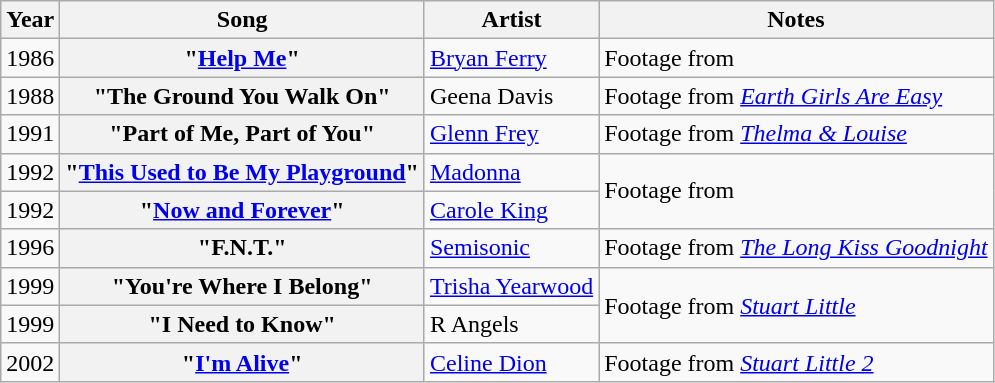<table class="wikitable plainrowheaders">
<tr>
<th scope="col">Year</th>
<th scope="col">Song</th>
<th scope="col">Artist</th>
<th scope="col">Notes</th>
</tr>
<tr>
<td>1986</td>
<th scope="row">"<a href='#'>Help Me</a>"</th>
<td><a href='#'>Bryan Ferry</a></td>
<td>Footage from <em></em></td>
</tr>
<tr>
<td>1988</td>
<th scope="row">"The Ground You Walk On"</th>
<td>Geena Davis</td>
<td>Footage from <em><a href='#'>Earth Girls Are Easy</a></em></td>
</tr>
<tr>
<td>1991</td>
<th scope="row">"Part of Me, Part of You"</th>
<td><a href='#'>Glenn Frey</a></td>
<td>Footage from <em><a href='#'>Thelma & Louise</a></em></td>
</tr>
<tr>
<td>1992</td>
<th scope="row">"<a href='#'>This Used to Be My Playground</a>"</th>
<td><a href='#'>Madonna</a></td>
<td rowspan="2">Footage from <em></em></td>
</tr>
<tr>
<td>1992</td>
<th scope="row">"<a href='#'>Now and Forever</a>"</th>
<td><a href='#'>Carole King</a></td>
</tr>
<tr>
<td>1996</td>
<th scope="row">"F.N.T."</th>
<td><a href='#'>Semisonic</a></td>
<td>Footage from <em><a href='#'>The Long Kiss Goodnight</a></em></td>
</tr>
<tr>
<td>1999</td>
<th scope="row">"You're Where I Belong"</th>
<td><a href='#'>Trisha Yearwood</a></td>
<td rowspan="2">Footage from <em><a href='#'>Stuart Little</a></em></td>
</tr>
<tr>
<td>1999</td>
<th scope="row">"I Need to Know"</th>
<td>R Angels</td>
</tr>
<tr>
<td>2002</td>
<th scope="row">"<a href='#'>I'm Alive</a>"</th>
<td><a href='#'>Celine Dion</a></td>
<td>Footage from <em><a href='#'>Stuart Little 2</a></em></td>
</tr>
</table>
